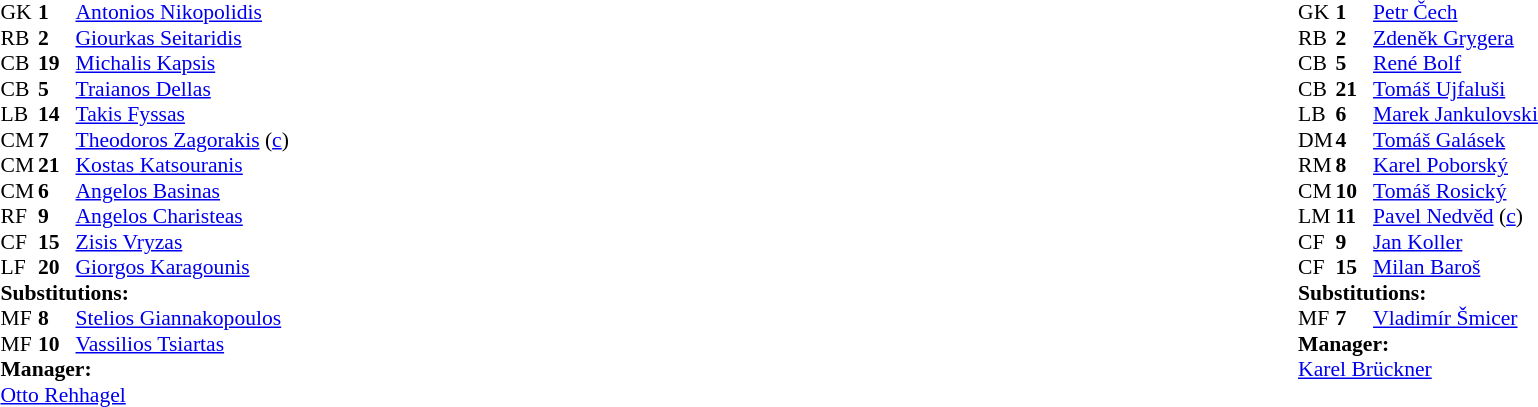<table style="width:100%;">
<tr>
<td style="vertical-align:top; width:40%;"><br><table style="font-size:90%" cellspacing="0" cellpadding="0">
<tr>
<th width="25"></th>
<th width="25"></th>
</tr>
<tr>
<td>GK</td>
<td><strong>1</strong></td>
<td><a href='#'>Antonios Nikopolidis</a></td>
</tr>
<tr>
<td>RB</td>
<td><strong>2</strong></td>
<td><a href='#'>Giourkas Seitaridis</a></td>
<td></td>
</tr>
<tr>
<td>CB</td>
<td><strong>19</strong></td>
<td><a href='#'>Michalis Kapsis</a></td>
</tr>
<tr>
<td>CB</td>
<td><strong>5</strong></td>
<td><a href='#'>Traianos Dellas</a></td>
</tr>
<tr>
<td>LB</td>
<td><strong>14</strong></td>
<td><a href='#'>Takis Fyssas</a></td>
</tr>
<tr>
<td>CM</td>
<td><strong>7</strong></td>
<td><a href='#'>Theodoros Zagorakis</a> (<a href='#'>c</a>)</td>
</tr>
<tr>
<td>CM</td>
<td><strong>21</strong></td>
<td><a href='#'>Kostas Katsouranis</a></td>
</tr>
<tr>
<td>CM</td>
<td><strong>6</strong></td>
<td><a href='#'>Angelos Basinas</a></td>
<td></td>
<td></td>
</tr>
<tr>
<td>RF</td>
<td><strong>9</strong></td>
<td><a href='#'>Angelos Charisteas</a></td>
<td></td>
</tr>
<tr>
<td>CF</td>
<td><strong>15</strong></td>
<td><a href='#'>Zisis Vryzas</a></td>
<td></td>
<td></td>
</tr>
<tr>
<td>LF</td>
<td><strong>20</strong></td>
<td><a href='#'>Giorgos Karagounis</a></td>
<td></td>
</tr>
<tr>
<td colspan=3><strong>Substitutions:</strong></td>
</tr>
<tr>
<td>MF</td>
<td><strong>8</strong></td>
<td><a href='#'>Stelios Giannakopoulos</a></td>
<td></td>
<td></td>
</tr>
<tr>
<td>MF</td>
<td><strong>10</strong></td>
<td><a href='#'>Vassilios Tsiartas</a></td>
<td></td>
<td></td>
</tr>
<tr>
<td colspan=3><strong>Manager:</strong></td>
</tr>
<tr>
<td colspan=3> <a href='#'>Otto Rehhagel</a></td>
</tr>
</table>
</td>
<td valign="top"></td>
<td style="vertical-align:top; width:50%;"><br><table style="font-size:90%; margin:auto;" cellspacing="0" cellpadding="0">
<tr>
<th width=25></th>
<th width=25></th>
</tr>
<tr>
<td>GK</td>
<td><strong>1</strong></td>
<td><a href='#'>Petr Čech</a></td>
</tr>
<tr>
<td>RB</td>
<td><strong>2</strong></td>
<td><a href='#'>Zdeněk Grygera</a></td>
</tr>
<tr>
<td>CB</td>
<td><strong>5</strong></td>
<td><a href='#'>René Bolf</a></td>
</tr>
<tr>
<td>CB</td>
<td><strong>21</strong></td>
<td><a href='#'>Tomáš Ujfaluši</a></td>
</tr>
<tr>
<td>LB</td>
<td><strong>6</strong></td>
<td><a href='#'>Marek Jankulovski</a></td>
</tr>
<tr>
<td>DM</td>
<td><strong>4</strong></td>
<td><a href='#'>Tomáš Galásek</a></td>
<td></td>
</tr>
<tr>
<td>RM</td>
<td><strong>8</strong></td>
<td><a href='#'>Karel Poborský</a></td>
</tr>
<tr>
<td>CM</td>
<td><strong>10</strong></td>
<td><a href='#'>Tomáš Rosický</a></td>
</tr>
<tr>
<td>LM</td>
<td><strong>11</strong></td>
<td><a href='#'>Pavel Nedvěd</a> (<a href='#'>c</a>)</td>
<td></td>
<td></td>
</tr>
<tr>
<td>CF</td>
<td><strong>9</strong></td>
<td><a href='#'>Jan Koller</a></td>
</tr>
<tr>
<td>CF</td>
<td><strong>15</strong></td>
<td><a href='#'>Milan Baroš</a></td>
<td></td>
</tr>
<tr>
<td colspan=3><strong>Substitutions:</strong></td>
</tr>
<tr>
<td>MF</td>
<td><strong>7</strong></td>
<td><a href='#'>Vladimír Šmicer</a></td>
<td></td>
<td></td>
</tr>
<tr>
<td colspan=3><strong>Manager:</strong></td>
</tr>
<tr>
<td colspan=3><a href='#'>Karel Brückner</a></td>
</tr>
</table>
</td>
</tr>
</table>
